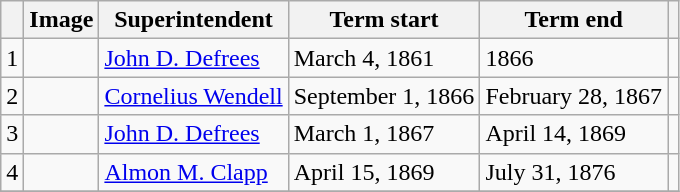<table class="wikitable">
<tr>
<th></th>
<th>Image</th>
<th>Superintendent</th>
<th>Term start</th>
<th>Term end</th>
<th></th>
</tr>
<tr>
<td>1</td>
<td></td>
<td><a href='#'>John D. Defrees</a></td>
<td>March 4, 1861</td>
<td>1866</td>
<td></td>
</tr>
<tr>
<td>2</td>
<td></td>
<td><a href='#'>Cornelius Wendell</a></td>
<td>September 1, 1866</td>
<td>February 28, 1867</td>
<td></td>
</tr>
<tr>
<td>3</td>
<td></td>
<td><a href='#'>John D. Defrees</a></td>
<td>March 1, 1867</td>
<td>April 14, 1869</td>
<td></td>
</tr>
<tr>
<td>4</td>
<td></td>
<td><a href='#'>Almon M. Clapp</a></td>
<td>April 15, 1869</td>
<td>July 31, 1876</td>
<td></td>
</tr>
<tr>
</tr>
</table>
